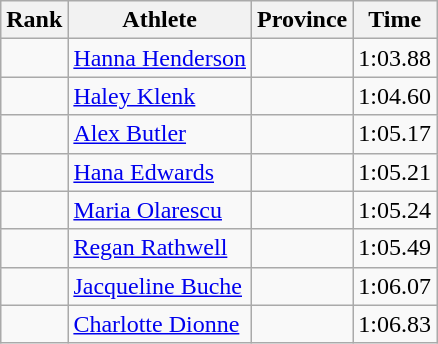<table class="wikitable sortable" style="text-align:center">
<tr>
<th>Rank</th>
<th>Athlete</th>
<th>Province</th>
<th>Time</th>
</tr>
<tr>
<td></td>
<td align=left><a href='#'>Hanna Henderson</a></td>
<td style="text-align:left;"></td>
<td>1:03.88</td>
</tr>
<tr>
<td></td>
<td align=left><a href='#'>Haley Klenk</a></td>
<td style="text-align:left;"></td>
<td>1:04.60</td>
</tr>
<tr>
<td></td>
<td align=left><a href='#'>Alex Butler</a></td>
<td style="text-align:left;"></td>
<td>1:05.17</td>
</tr>
<tr>
<td></td>
<td align=left><a href='#'>Hana Edwards</a></td>
<td style="text-align:left;"></td>
<td>1:05.21</td>
</tr>
<tr>
<td></td>
<td align=left><a href='#'>Maria Olarescu</a></td>
<td style="text-align:left;"></td>
<td>1:05.24</td>
</tr>
<tr>
<td></td>
<td align=left><a href='#'>Regan Rathwell</a></td>
<td style="text-align:left;"></td>
<td>1:05.49</td>
</tr>
<tr>
<td></td>
<td align=left><a href='#'>Jacqueline Buche</a></td>
<td style="text-align:left;"></td>
<td>1:06.07</td>
</tr>
<tr>
<td></td>
<td align=left><a href='#'>Charlotte Dionne</a></td>
<td style="text-align:left;"></td>
<td>1:06.83</td>
</tr>
</table>
